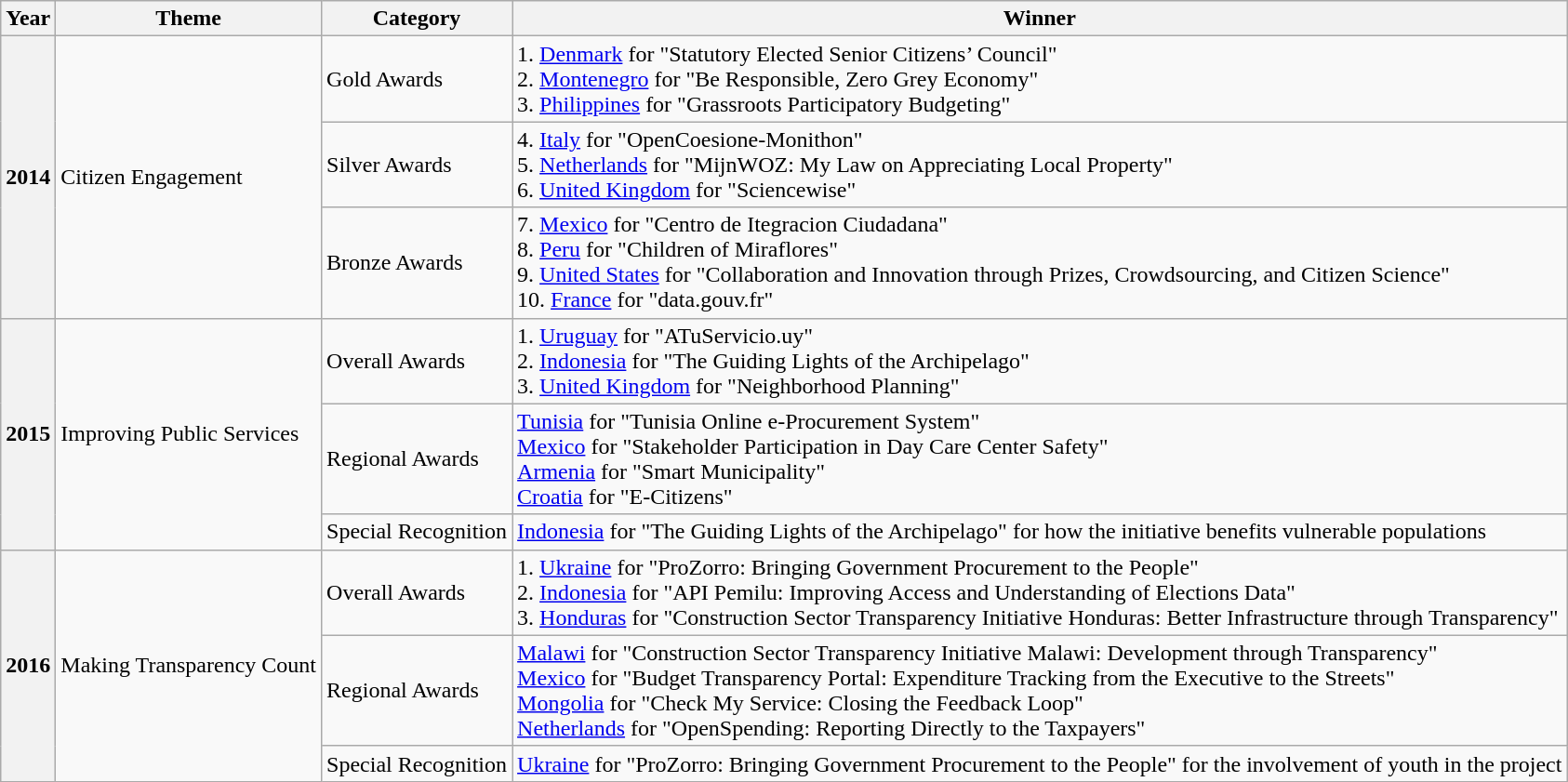<table class="wikitable unsortable">
<tr>
<th>Year</th>
<th>Theme</th>
<th>Category</th>
<th>Winner</th>
</tr>
<tr>
<th rowspan="3">2014</th>
<td rowspan="3">Citizen Engagement</td>
<td>Gold Awards</td>
<td>1. <a href='#'>Denmark</a> for "Statutory Elected Senior Citizens’ Council"<br>2. <a href='#'>Montenegro</a> for "Be Responsible, Zero Grey Economy"<br>3. <a href='#'>Philippines</a> for "Grassroots Participatory Budgeting"</td>
</tr>
<tr>
<td>Silver Awards</td>
<td>4. <a href='#'>Italy</a> for "OpenCoesione-Monithon"<br>5. <a href='#'>Netherlands</a> for "MijnWOZ: My Law on Appreciating Local Property"<br>6. <a href='#'>United Kingdom</a> for "Sciencewise"</td>
</tr>
<tr>
<td>Bronze Awards</td>
<td>7. <a href='#'>Mexico</a> for "Centro de Itegracion Ciudadana"<br>8. <a href='#'>Peru</a> for "Children of Miraflores"<br>9. <a href='#'>United States</a> for "Collaboration and Innovation through Prizes, Crowdsourcing, and Citizen Science"<br>10. <a href='#'>France</a> for "data.gouv.fr"</td>
</tr>
<tr>
<th rowspan="3">2015</th>
<td rowspan="3">Improving Public Services</td>
<td>Overall Awards</td>
<td>1. <a href='#'>Uruguay</a> for "ATuServicio.uy"<br>2. <a href='#'>Indonesia</a> for "The Guiding Lights of the Archipelago"<br>3. <a href='#'>United Kingdom</a> for "Neighborhood Planning"</td>
</tr>
<tr>
<td>Regional Awards</td>
<td><a href='#'>Tunisia</a> for "Tunisia Online e-Procurement System"<br><a href='#'>Mexico</a> for "Stakeholder Participation in Day Care Center Safety"<br><a href='#'>Armenia</a> for "Smart Municipality"<br><a href='#'>Croatia</a> for "E-Citizens"</td>
</tr>
<tr>
<td>Special Recognition</td>
<td><a href='#'>Indonesia</a> for "The Guiding Lights of the Archipelago" for how the initiative benefits vulnerable populations</td>
</tr>
<tr>
<th rowspan="3">2016</th>
<td rowspan="3">Making Transparency Count</td>
<td>Overall Awards</td>
<td>1. <a href='#'>Ukraine</a> for "ProZorro: Bringing Government Procurement to the People"<br>2. <a href='#'>Indonesia</a> for "API Pemilu: Improving Access and Understanding of Elections Data"<br>3. <a href='#'>Honduras</a> for "Construction Sector Transparency Initiative Honduras: Better Infrastructure through Transparency"</td>
</tr>
<tr>
<td>Regional Awards</td>
<td><a href='#'>Malawi</a> for "Construction Sector Transparency Initiative Malawi: Development through Transparency"<br><a href='#'>Mexico</a> for "Budget Transparency Portal: Expenditure Tracking from the Executive to the Streets"<br><a href='#'>Mongolia</a> for "Check My Service: Closing the Feedback Loop"<br><a href='#'>Netherlands</a> for "OpenSpending: Reporting Directly to the Taxpayers"</td>
</tr>
<tr>
<td>Special Recognition</td>
<td><a href='#'>Ukraine</a> for "ProZorro: Bringing Government Procurement to the People" for the involvement of youth in the project</td>
</tr>
</table>
